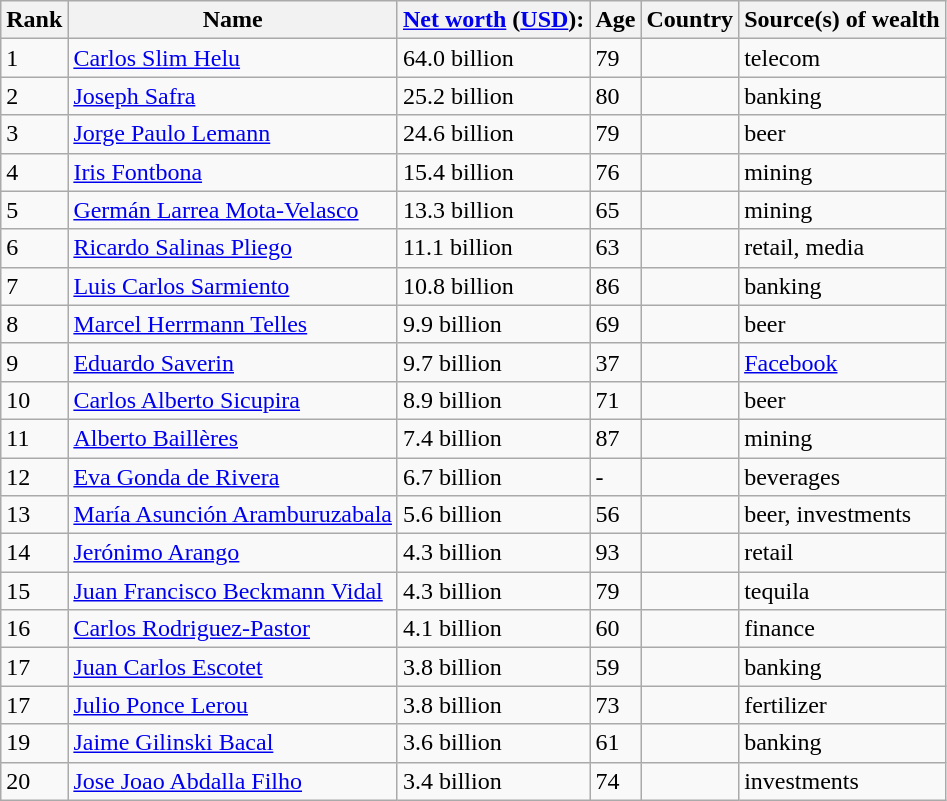<table class="wikitable sortable">
<tr>
<th>Rank</th>
<th>Name</th>
<th><a href='#'>Net worth</a> (<a href='#'>USD</a>):</th>
<th>Age</th>
<th>Country</th>
<th>Source(s) of wealth</th>
</tr>
<tr>
<td>1</td>
<td><a href='#'>Carlos Slim Helu</a></td>
<td>64.0 billion</td>
<td>79</td>
<td></td>
<td>telecom</td>
</tr>
<tr>
<td>2</td>
<td><a href='#'>Joseph Safra</a></td>
<td>25.2 billion</td>
<td>80</td>
<td></td>
<td>banking</td>
</tr>
<tr>
<td>3</td>
<td><a href='#'>Jorge Paulo Lemann</a></td>
<td>24.6 billion</td>
<td>79</td>
<td></td>
<td>beer</td>
</tr>
<tr>
<td>4</td>
<td><a href='#'>Iris Fontbona</a></td>
<td>15.4 billion</td>
<td>76</td>
<td></td>
<td>mining</td>
</tr>
<tr>
<td>5</td>
<td><a href='#'>Germán Larrea Mota-Velasco</a></td>
<td>13.3 billion</td>
<td>65</td>
<td></td>
<td>mining</td>
</tr>
<tr>
<td>6</td>
<td><a href='#'>Ricardo Salinas Pliego</a></td>
<td>11.1 billion</td>
<td>63</td>
<td></td>
<td>retail, media</td>
</tr>
<tr>
<td>7</td>
<td><a href='#'>Luis Carlos Sarmiento</a></td>
<td>10.8 billion</td>
<td>86</td>
<td></td>
<td>banking</td>
</tr>
<tr>
<td>8</td>
<td><a href='#'>Marcel Herrmann Telles</a></td>
<td>9.9 billion</td>
<td>69</td>
<td></td>
<td>beer</td>
</tr>
<tr>
<td>9</td>
<td><a href='#'>Eduardo Saverin</a></td>
<td>9.7 billion</td>
<td>37</td>
<td></td>
<td><a href='#'>Facebook</a></td>
</tr>
<tr>
<td>10</td>
<td><a href='#'>Carlos Alberto Sicupira</a></td>
<td>8.9 billion</td>
<td>71</td>
<td></td>
<td>beer</td>
</tr>
<tr>
<td>11</td>
<td><a href='#'>Alberto Baillères</a></td>
<td>7.4 billion</td>
<td>87</td>
<td></td>
<td>mining</td>
</tr>
<tr>
<td>12</td>
<td><a href='#'>Eva Gonda de Rivera</a></td>
<td>6.7 billion</td>
<td>-</td>
<td></td>
<td>beverages</td>
</tr>
<tr>
<td>13</td>
<td><a href='#'>María Asunción Aramburuzabala</a></td>
<td>5.6 billion</td>
<td>56</td>
<td></td>
<td>beer, investments</td>
</tr>
<tr>
<td>14</td>
<td><a href='#'>Jerónimo Arango</a></td>
<td>4.3 billion</td>
<td>93</td>
<td></td>
<td>retail</td>
</tr>
<tr>
<td>15</td>
<td><a href='#'>Juan Francisco Beckmann Vidal</a></td>
<td>4.3 billion</td>
<td>79</td>
<td></td>
<td>tequila</td>
</tr>
<tr>
<td>16</td>
<td><a href='#'>Carlos Rodriguez-Pastor</a></td>
<td>4.1 billion</td>
<td>60</td>
<td></td>
<td>finance</td>
</tr>
<tr>
<td>17</td>
<td><a href='#'>Juan Carlos Escotet</a></td>
<td>3.8 billion</td>
<td>59</td>
<td></td>
<td>banking</td>
</tr>
<tr>
<td>17</td>
<td><a href='#'>Julio Ponce Lerou</a></td>
<td>3.8 billion</td>
<td>73</td>
<td></td>
<td>fertilizer</td>
</tr>
<tr>
<td>19</td>
<td><a href='#'>Jaime Gilinski Bacal</a></td>
<td>3.6 billion</td>
<td>61</td>
<td></td>
<td>banking</td>
</tr>
<tr>
<td>20</td>
<td><a href='#'>Jose Joao Abdalla Filho</a></td>
<td>3.4 billion</td>
<td>74</td>
<td></td>
<td>investments</td>
</tr>
</table>
